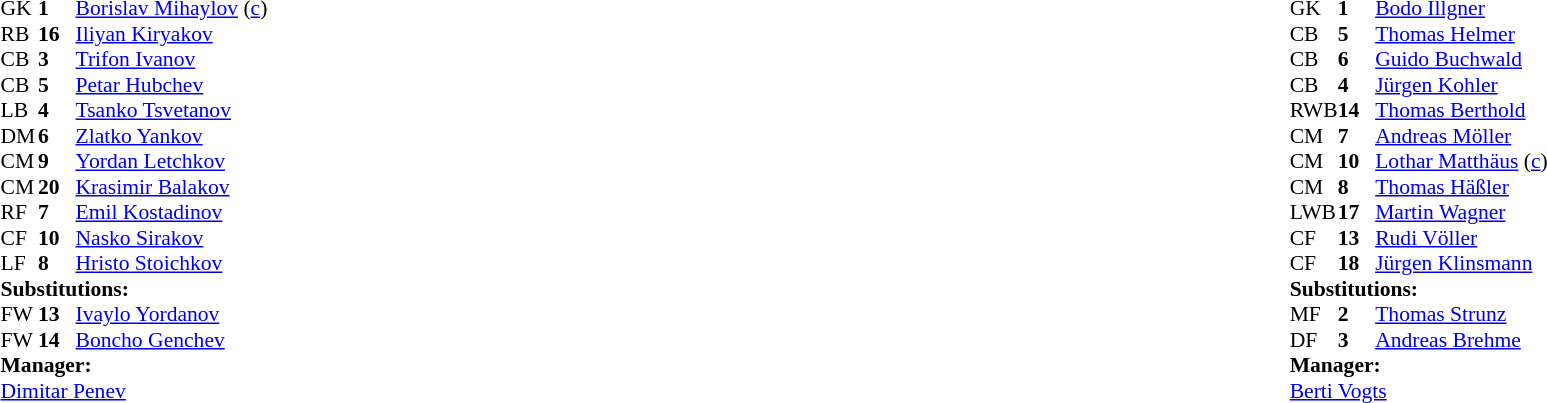<table width="100%">
<tr>
<td valign="top" width="50%"><br><table style="font-size: 90%" cellspacing="0" cellpadding="0">
<tr>
<th width="25"></th>
<th width="25"></th>
</tr>
<tr>
<td>GK</td>
<td><strong>1</strong></td>
<td><a href='#'>Borislav Mihaylov</a> (<a href='#'>c</a>)</td>
<td></td>
</tr>
<tr>
<td>RB</td>
<td><strong>16</strong></td>
<td><a href='#'>Iliyan Kiryakov</a></td>
</tr>
<tr>
<td>CB</td>
<td><strong>3</strong></td>
<td><a href='#'>Trifon Ivanov</a></td>
<td></td>
</tr>
<tr>
<td>CB</td>
<td><strong>5</strong></td>
<td><a href='#'>Petar Hubchev</a></td>
</tr>
<tr>
<td>LB</td>
<td><strong>4</strong></td>
<td><a href='#'>Tsanko Tsvetanov</a></td>
</tr>
<tr>
<td>DM</td>
<td><strong>6</strong></td>
<td><a href='#'>Zlatko Yankov</a></td>
</tr>
<tr>
<td>CM</td>
<td><strong>9</strong></td>
<td><a href='#'>Yordan Letchkov</a></td>
</tr>
<tr>
<td>CM</td>
<td><strong>20</strong></td>
<td><a href='#'>Krasimir Balakov</a></td>
</tr>
<tr>
<td>RF</td>
<td><strong>7</strong></td>
<td><a href='#'>Emil Kostadinov</a></td>
<td></td>
<td></td>
</tr>
<tr>
<td>CF</td>
<td><strong>10</strong></td>
<td><a href='#'>Nasko Sirakov</a></td>
</tr>
<tr>
<td>LF</td>
<td><strong>8</strong></td>
<td><a href='#'>Hristo Stoichkov</a></td>
<td></td>
<td></td>
</tr>
<tr>
<td colspan=3><strong>Substitutions:</strong></td>
</tr>
<tr>
<td>FW</td>
<td><strong>13</strong></td>
<td><a href='#'>Ivaylo Yordanov</a></td>
<td></td>
<td></td>
</tr>
<tr>
<td>FW</td>
<td><strong>14</strong></td>
<td><a href='#'>Boncho Genchev</a></td>
<td></td>
<td></td>
</tr>
<tr>
<td colspan=3><strong>Manager:</strong></td>
</tr>
<tr>
<td colspan="4"><a href='#'>Dimitar Penev</a></td>
</tr>
</table>
</td>
<td valign="top"></td>
<td valign="top" width="50%"><br><table style="font-size: 90%" cellspacing="0" cellpadding="0" align=center>
<tr>
<th width="25"></th>
<th width="25"></th>
</tr>
<tr>
<td>GK</td>
<td><strong>1</strong></td>
<td><a href='#'>Bodo Illgner</a></td>
</tr>
<tr>
<td>CB</td>
<td><strong>5</strong></td>
<td><a href='#'>Thomas Helmer</a></td>
<td></td>
</tr>
<tr>
<td>CB</td>
<td><strong>6</strong></td>
<td><a href='#'>Guido Buchwald</a></td>
</tr>
<tr>
<td>CB</td>
<td><strong>4</strong></td>
<td><a href='#'>Jürgen Kohler</a></td>
</tr>
<tr>
<td>RWB</td>
<td><strong>14</strong></td>
<td><a href='#'>Thomas Berthold</a></td>
</tr>
<tr>
<td>CM</td>
<td><strong>7</strong></td>
<td><a href='#'>Andreas Möller</a></td>
</tr>
<tr>
<td>CM</td>
<td><strong>10</strong></td>
<td><a href='#'>Lothar Matthäus</a> (<a href='#'>c</a>)</td>
</tr>
<tr>
<td>CM</td>
<td><strong>8</strong></td>
<td><a href='#'>Thomas Häßler</a></td>
<td></td>
<td></td>
</tr>
<tr>
<td>LWB</td>
<td><strong>17</strong></td>
<td><a href='#'>Martin Wagner</a></td>
<td></td>
<td></td>
</tr>
<tr>
<td>CF</td>
<td><strong>13</strong></td>
<td><a href='#'>Rudi Völler</a></td>
<td></td>
</tr>
<tr>
<td>CF</td>
<td><strong>18</strong></td>
<td><a href='#'>Jürgen Klinsmann</a></td>
<td></td>
</tr>
<tr>
<td colspan=3><strong>Substitutions:</strong></td>
</tr>
<tr>
<td>MF</td>
<td><strong>2</strong></td>
<td><a href='#'>Thomas Strunz</a></td>
<td></td>
<td></td>
</tr>
<tr>
<td>DF</td>
<td><strong>3</strong></td>
<td><a href='#'>Andreas Brehme</a></td>
<td></td>
<td></td>
</tr>
<tr>
<td colspan=3><strong>Manager:</strong></td>
</tr>
<tr>
<td colspan="4"><a href='#'>Berti Vogts</a></td>
</tr>
</table>
</td>
</tr>
</table>
